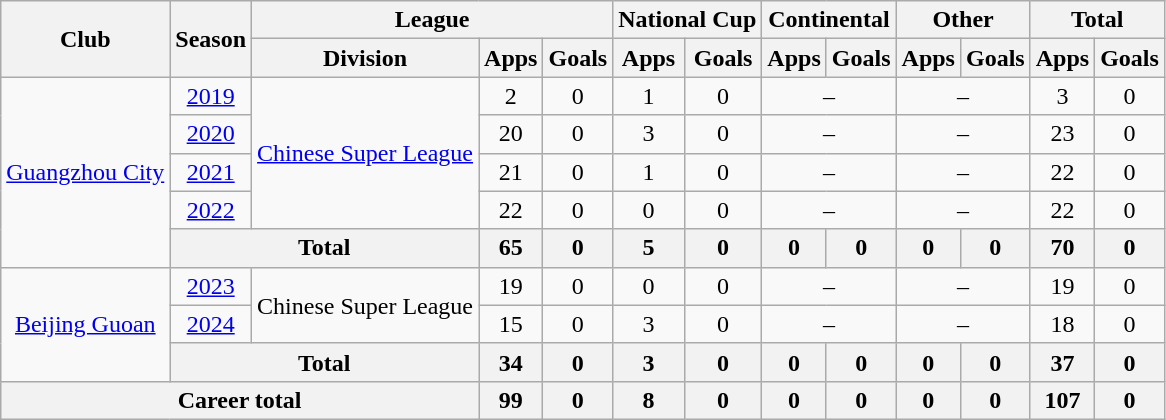<table class="wikitable" style="text-align: center">
<tr>
<th rowspan="2">Club</th>
<th rowspan="2">Season</th>
<th colspan="3">League</th>
<th colspan="2">National Cup</th>
<th colspan="2">Continental</th>
<th colspan="2">Other</th>
<th colspan="2">Total</th>
</tr>
<tr>
<th>Division</th>
<th>Apps</th>
<th>Goals</th>
<th>Apps</th>
<th>Goals</th>
<th>Apps</th>
<th>Goals</th>
<th>Apps</th>
<th>Goals</th>
<th>Apps</th>
<th>Goals</th>
</tr>
<tr>
<td rowspan=5><a href='#'>Guangzhou City</a></td>
<td><a href='#'>2019</a></td>
<td rowspan="4"><a href='#'>Chinese Super League</a></td>
<td>2</td>
<td>0</td>
<td>1</td>
<td>0</td>
<td colspan="2">–</td>
<td colspan="2">–</td>
<td>3</td>
<td>0</td>
</tr>
<tr>
<td><a href='#'>2020</a></td>
<td>20</td>
<td>0</td>
<td>3</td>
<td>0</td>
<td colspan="2">–</td>
<td colspan="2">–</td>
<td>23</td>
<td>0</td>
</tr>
<tr>
<td><a href='#'>2021</a></td>
<td>21</td>
<td>0</td>
<td>1</td>
<td>0</td>
<td colspan="2">–</td>
<td colspan="2">–</td>
<td>22</td>
<td>0</td>
</tr>
<tr>
<td><a href='#'>2022</a></td>
<td>22</td>
<td>0</td>
<td>0</td>
<td>0</td>
<td colspan="2">–</td>
<td colspan="2">–</td>
<td>22</td>
<td>0</td>
</tr>
<tr>
<th colspan=2>Total</th>
<th>65</th>
<th>0</th>
<th>5</th>
<th>0</th>
<th>0</th>
<th>0</th>
<th>0</th>
<th>0</th>
<th>70</th>
<th>0</th>
</tr>
<tr>
<td rowspan=3><a href='#'>Beijing Guoan</a></td>
<td><a href='#'>2023</a></td>
<td rowspan="2">Chinese Super League</td>
<td>19</td>
<td>0</td>
<td>0</td>
<td>0</td>
<td colspan="2">–</td>
<td colspan="2">–</td>
<td>19</td>
<td>0</td>
</tr>
<tr>
<td><a href='#'>2024</a></td>
<td>15</td>
<td>0</td>
<td>3</td>
<td>0</td>
<td colspan="2">–</td>
<td colspan="2">–</td>
<td>18</td>
<td>0</td>
</tr>
<tr>
<th colspan=2>Total</th>
<th>34</th>
<th>0</th>
<th>3</th>
<th>0</th>
<th>0</th>
<th>0</th>
<th>0</th>
<th>0</th>
<th>37</th>
<th>0</th>
</tr>
<tr>
<th colspan=3>Career total</th>
<th>99</th>
<th>0</th>
<th>8</th>
<th>0</th>
<th>0</th>
<th>0</th>
<th>0</th>
<th>0</th>
<th>107</th>
<th>0</th>
</tr>
</table>
